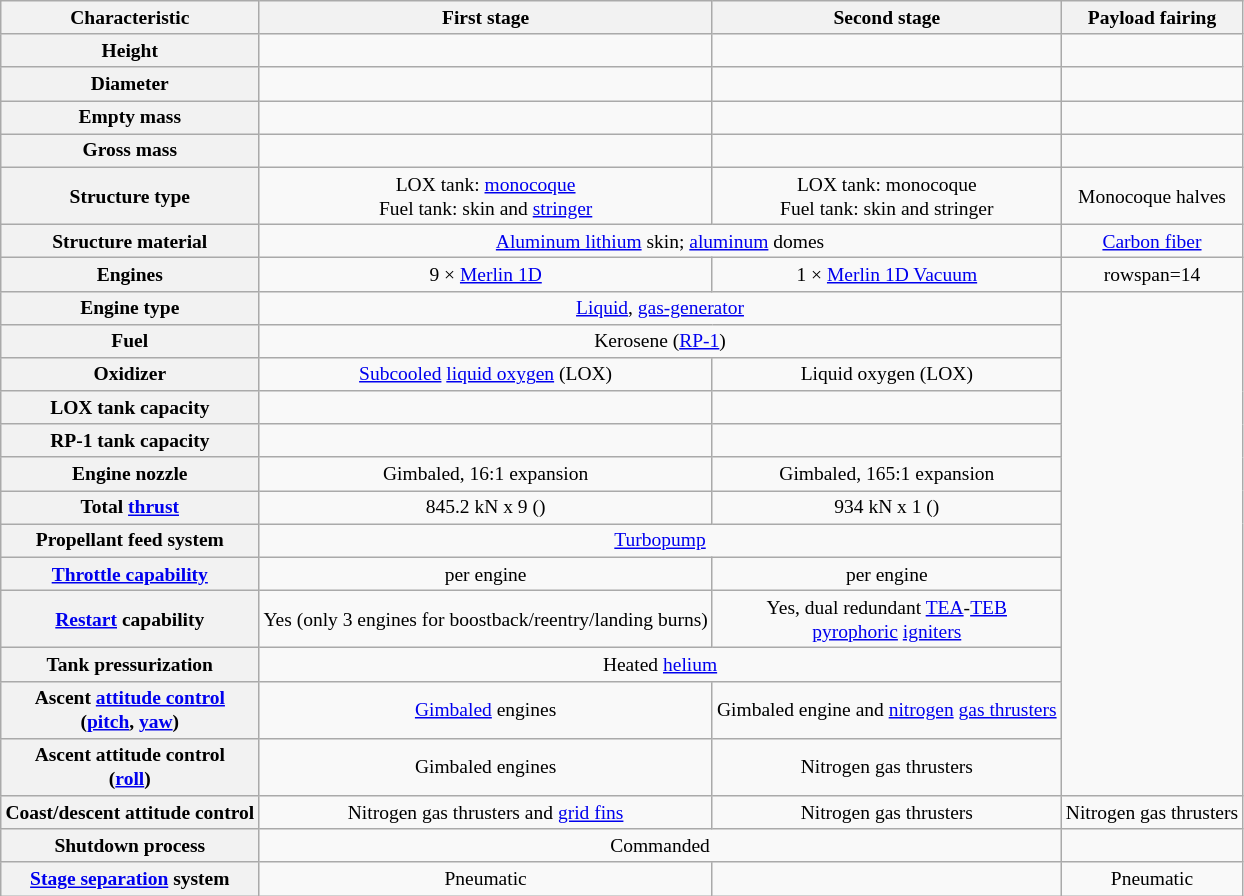<table class="wikitable" style="font-size:small; text-align:center;">
<tr>
<th>Characteristic</th>
<th>First stage</th>
<th>Second stage</th>
<th>Payload fairing</th>
</tr>
<tr>
<th>Height</th>
<td></td>
<td></td>
<td></td>
</tr>
<tr>
<th>Diameter</th>
<td></td>
<td></td>
<td></td>
</tr>
<tr>
<th>Empty mass</th>
<td></td>
<td></td>
<td></td>
</tr>
<tr>
<th>Gross mass</th>
<td></td>
<td></td>
<td></td>
</tr>
<tr>
<th>Structure type</th>
<td>LOX tank: <a href='#'>monocoque</a><br>Fuel tank: skin and <a href='#'>stringer</a></td>
<td>LOX tank: monocoque<br>Fuel tank: skin and stringer</td>
<td>Monocoque halves</td>
</tr>
<tr>
<th>Structure material</th>
<td colspan="2"><a href='#'>Aluminum lithium</a> skin; <a href='#'>aluminum</a> domes</td>
<td><a href='#'>Carbon fiber</a></td>
</tr>
<tr>
<th>Engines</th>
<td>9 × <a href='#'>Merlin 1D</a></td>
<td>1 × <a href='#'>Merlin 1D Vacuum</a></td>
<td>rowspan=14 </td>
</tr>
<tr>
<th>Engine type</th>
<td colspan="2"><a href='#'>Liquid</a>, <a href='#'>gas-generator</a></td>
</tr>
<tr>
<th>Fuel</th>
<td colspan="2">Kerosene (<a href='#'>RP-1</a>)</td>
</tr>
<tr>
<th>Oxidizer</th>
<td><a href='#'>Subcooled</a> <a href='#'>liquid oxygen</a> (LOX)</td>
<td>Liquid oxygen (LOX)</td>
</tr>
<tr>
<th>LOX tank capacity</th>
<td></td>
<td></td>
</tr>
<tr>
<th>RP-1 tank capacity</th>
<td></td>
<td></td>
</tr>
<tr>
<th>Engine nozzle</th>
<td>Gimbaled, 16:1 expansion</td>
<td>Gimbaled, 165:1 expansion</td>
</tr>
<tr>
<th>Total <a href='#'>thrust</a></th>
<td>845.2 kN x 9 ()</td>
<td>934 kN x 1 ()</td>
</tr>
<tr>
<th>Propellant feed system</th>
<td colspan="2"><a href='#'>Turbopump</a></td>
</tr>
<tr>
<th><a href='#'>Throttle capability</a></th>
<td> per engine</td>
<td> per engine</td>
</tr>
<tr>
<th><a href='#'>Restart</a> capability</th>
<td>Yes (only 3 engines for boostback/reentry/landing burns)</td>
<td>Yes, dual redundant <a href='#'>TEA</a>-<a href='#'>TEB</a><br> <a href='#'>pyrophoric</a> <a href='#'>igniters</a></td>
</tr>
<tr>
<th>Tank pressurization</th>
<td colspan="2">Heated <a href='#'>helium</a></td>
</tr>
<tr>
<th>Ascent <a href='#'>attitude control</a>  <br> (<a href='#'>pitch</a>, <a href='#'>yaw</a>)</th>
<td><a href='#'>Gimbaled</a> engines</td>
<td>Gimbaled engine and <a href='#'>nitrogen</a> <a href='#'>gas thrusters</a></td>
</tr>
<tr>
<th>Ascent attitude control<br>(<a href='#'>roll</a>)</th>
<td>Gimbaled engines</td>
<td>Nitrogen gas thrusters</td>
</tr>
<tr>
<th>Coast/descent attitude control</th>
<td>Nitrogen gas thrusters and <a href='#'>grid fins</a></td>
<td>Nitrogen gas thrusters</td>
<td>Nitrogen gas thrusters</td>
</tr>
<tr>
<th>Shutdown process</th>
<td colspan="2">Commanded</td>
<td></td>
</tr>
<tr>
<th><a href='#'>Stage separation</a> system</th>
<td>Pneumatic</td>
<td></td>
<td>Pneumatic</td>
</tr>
</table>
